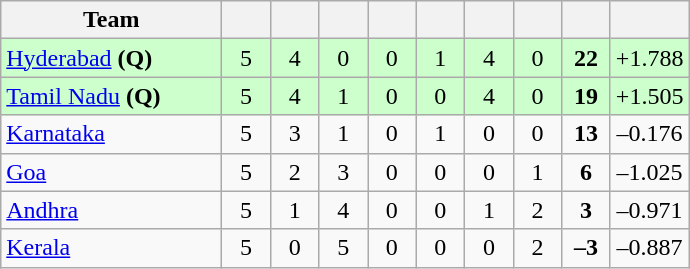<table class="wikitable" style="text-align:center">
<tr>
<th style="width:140px;">Team</th>
<th style="width:25px;"></th>
<th style="width:25px;"></th>
<th style="width:25px;"></th>
<th style="width:25px;"></th>
<th style="width:25px;"></th>
<th style="width:25px;"></th>
<th style="width:25px;"></th>
<th style="width:25px;"></th>
<th style="width:40px;"></th>
</tr>
<tr style="background:#cfc;">
<td style="text-align:left"><a href='#'>Hyderabad</a> <strong>(Q)</strong></td>
<td>5</td>
<td>4</td>
<td>0</td>
<td>0</td>
<td>1</td>
<td>4</td>
<td>0</td>
<td><strong>22</strong></td>
<td>+1.788</td>
</tr>
<tr style="background:#cfc;">
<td style="text-align:left"><a href='#'>Tamil Nadu</a> <strong>(Q)</strong></td>
<td>5</td>
<td>4</td>
<td>1</td>
<td>0</td>
<td>0</td>
<td>4</td>
<td>0</td>
<td><strong>19</strong></td>
<td>+1.505</td>
</tr>
<tr>
<td style="text-align:left"><a href='#'>Karnataka</a></td>
<td>5</td>
<td>3</td>
<td>1</td>
<td>0</td>
<td>1</td>
<td>0</td>
<td>0</td>
<td><strong>13</strong></td>
<td>–0.176</td>
</tr>
<tr>
<td style="text-align:left"><a href='#'>Goa</a></td>
<td>5</td>
<td>2</td>
<td>3</td>
<td>0</td>
<td>0</td>
<td>0</td>
<td>1</td>
<td><strong>6</strong></td>
<td>–1.025</td>
</tr>
<tr>
<td style="text-align:left"><a href='#'>Andhra</a></td>
<td>5</td>
<td>1</td>
<td>4</td>
<td>0</td>
<td>0</td>
<td>1</td>
<td>2</td>
<td><strong>3</strong></td>
<td>–0.971</td>
</tr>
<tr>
<td style="text-align:left"><a href='#'>Kerala</a></td>
<td>5</td>
<td>0</td>
<td>5</td>
<td>0</td>
<td>0</td>
<td>0</td>
<td>2</td>
<td><strong>–3</strong></td>
<td>–0.887</td>
</tr>
</table>
